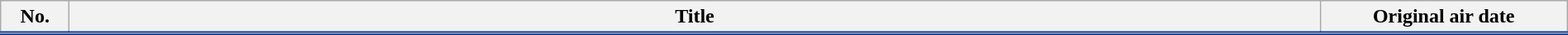<table class="plainrowheaders wikitable" style="width:100%; margin:auto; background:#FFF;">
<tr style="border-bottom: 3px solid #03379C;">
<th style="width:3em;">No.</th>
<th>Title</th>
<th style="width:12em;">Original air date</th>
</tr>
<tr>
</tr>
</table>
